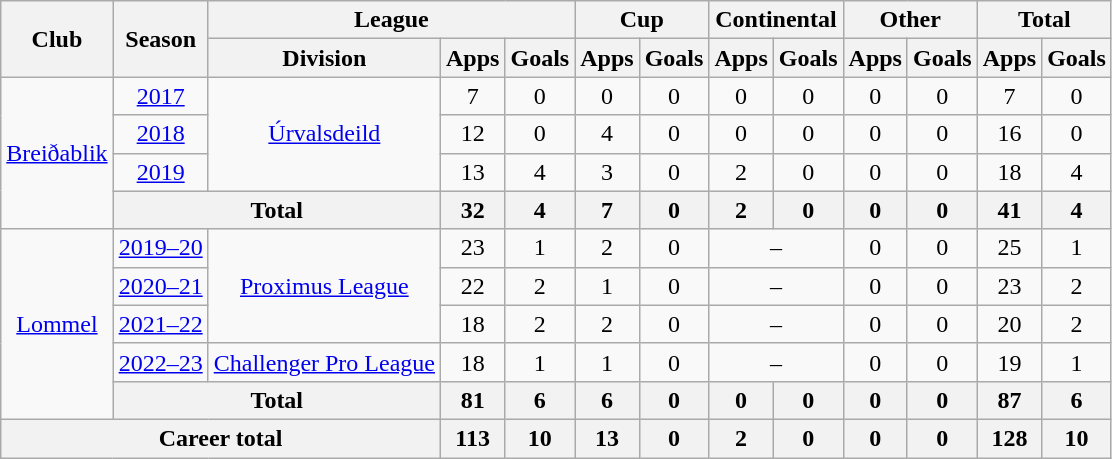<table class="wikitable" style="text-align: center">
<tr>
<th rowspan="2">Club</th>
<th rowspan="2">Season</th>
<th colspan="3">League</th>
<th colspan="2">Cup</th>
<th colspan="2">Continental</th>
<th colspan="2">Other</th>
<th colspan="2">Total</th>
</tr>
<tr>
<th>Division</th>
<th>Apps</th>
<th>Goals</th>
<th>Apps</th>
<th>Goals</th>
<th>Apps</th>
<th>Goals</th>
<th>Apps</th>
<th>Goals</th>
<th>Apps</th>
<th>Goals</th>
</tr>
<tr>
<td rowspan="4"><a href='#'>Breiðablik</a></td>
<td><a href='#'>2017</a></td>
<td rowspan="3"><a href='#'>Úrvalsdeild</a></td>
<td>7</td>
<td>0</td>
<td>0</td>
<td>0</td>
<td>0</td>
<td>0</td>
<td>0</td>
<td>0</td>
<td>7</td>
<td>0</td>
</tr>
<tr>
<td><a href='#'>2018</a></td>
<td>12</td>
<td>0</td>
<td>4</td>
<td>0</td>
<td>0</td>
<td>0</td>
<td>0</td>
<td>0</td>
<td>16</td>
<td>0</td>
</tr>
<tr>
<td><a href='#'>2019</a></td>
<td>13</td>
<td>4</td>
<td>3</td>
<td>0</td>
<td>2</td>
<td>0</td>
<td>0</td>
<td>0</td>
<td>18</td>
<td>4</td>
</tr>
<tr>
<th colspan="2"><strong>Total</strong></th>
<th>32</th>
<th>4</th>
<th>7</th>
<th>0</th>
<th>2</th>
<th>0</th>
<th>0</th>
<th>0</th>
<th>41</th>
<th>4</th>
</tr>
<tr>
<td rowspan="5"><a href='#'>Lommel</a></td>
<td><a href='#'>2019–20</a></td>
<td rowspan="3"><a href='#'>Proximus League</a></td>
<td>23</td>
<td>1</td>
<td>2</td>
<td>0</td>
<td colspan="2">–</td>
<td>0</td>
<td>0</td>
<td>25</td>
<td>1</td>
</tr>
<tr>
<td><a href='#'>2020–21</a></td>
<td>22</td>
<td>2</td>
<td>1</td>
<td>0</td>
<td colspan="2">–</td>
<td>0</td>
<td>0</td>
<td>23</td>
<td>2</td>
</tr>
<tr>
<td><a href='#'>2021–22</a></td>
<td>18</td>
<td>2</td>
<td>2</td>
<td>0</td>
<td colspan="2">–</td>
<td>0</td>
<td>0</td>
<td>20</td>
<td>2</td>
</tr>
<tr>
<td><a href='#'>2022–23</a></td>
<td><a href='#'>Challenger Pro League</a></td>
<td>18</td>
<td>1</td>
<td>1</td>
<td>0</td>
<td colspan="2">–</td>
<td>0</td>
<td>0</td>
<td>19</td>
<td>1</td>
</tr>
<tr>
<th colspan="2"><strong>Total</strong></th>
<th>81</th>
<th>6</th>
<th>6</th>
<th>0</th>
<th>0</th>
<th>0</th>
<th>0</th>
<th>0</th>
<th>87</th>
<th>6</th>
</tr>
<tr>
<th colspan="3"><strong>Career total</strong></th>
<th>113</th>
<th>10</th>
<th>13</th>
<th>0</th>
<th>2</th>
<th>0</th>
<th>0</th>
<th>0</th>
<th>128</th>
<th>10</th>
</tr>
</table>
